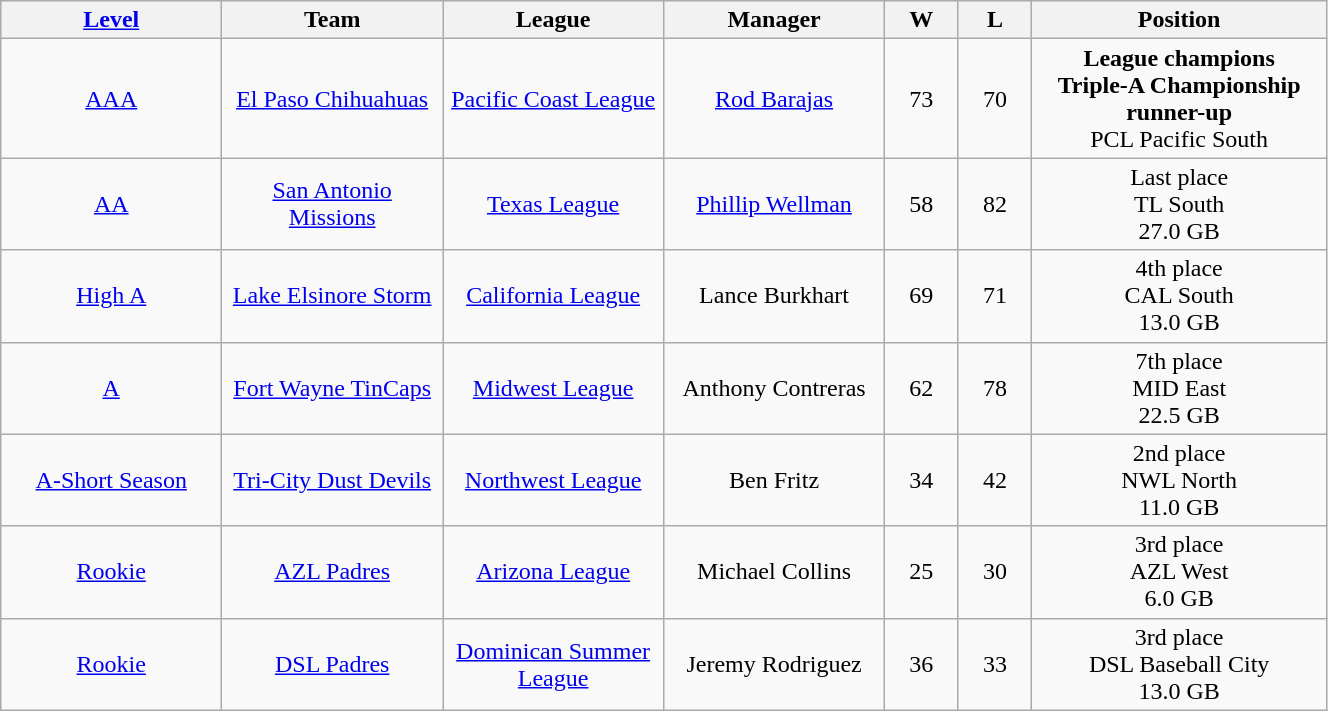<table class="wikitable" style="width:70%; text-align:center;">
<tr>
<th style="width:15%;"><a href='#'>Level</a></th>
<th style="width:15%;">Team</th>
<th style="width:15%;">League</th>
<th style="width:15%;">Manager</th>
<th style="width:5%;">W</th>
<th style="width:5%;">L</th>
<th style="width:20%;">Position</th>
</tr>
<tr>
<td><a href='#'>AAA</a></td>
<td><a href='#'>El Paso Chihuahuas</a></td>
<td><a href='#'>Pacific Coast League</a></td>
<td><a href='#'>Rod Barajas</a></td>
<td>73</td>
<td>70</td>
<td><strong>League champions</strong><br><strong>Triple-A Championship runner-up</strong><br>PCL Pacific South</td>
</tr>
<tr>
<td><a href='#'>AA</a></td>
<td><a href='#'>San Antonio Missions</a></td>
<td><a href='#'>Texas League</a></td>
<td><a href='#'>Phillip Wellman</a></td>
<td>58</td>
<td>82</td>
<td>Last place<br>TL South<br>27.0 GB</td>
</tr>
<tr>
<td><a href='#'>High A</a></td>
<td><a href='#'>Lake Elsinore Storm</a></td>
<td><a href='#'>California League</a></td>
<td>Lance Burkhart</td>
<td>69</td>
<td>71</td>
<td>4th place<br>CAL South<br>13.0 GB</td>
</tr>
<tr>
<td><a href='#'>A</a></td>
<td><a href='#'>Fort Wayne TinCaps</a></td>
<td><a href='#'>Midwest League</a></td>
<td>Anthony Contreras</td>
<td>62</td>
<td>78</td>
<td>7th place<br>MID East<br>22.5 GB</td>
</tr>
<tr>
<td><a href='#'>A-Short Season</a></td>
<td><a href='#'>Tri-City Dust Devils</a></td>
<td><a href='#'>Northwest League</a></td>
<td>Ben Fritz</td>
<td>34</td>
<td>42</td>
<td>2nd place<br>NWL North<br>11.0 GB</td>
</tr>
<tr>
<td><a href='#'>Rookie</a></td>
<td><a href='#'>AZL Padres</a></td>
<td><a href='#'>Arizona League</a></td>
<td>Michael Collins</td>
<td>25</td>
<td>30</td>
<td>3rd place<br>AZL West<br>6.0 GB</td>
</tr>
<tr>
<td><a href='#'>Rookie</a></td>
<td><a href='#'>DSL Padres</a></td>
<td><a href='#'>Dominican Summer League</a></td>
<td>Jeremy Rodriguez</td>
<td>36</td>
<td>33</td>
<td>3rd place<br>DSL Baseball City<br>13.0 GB</td>
</tr>
</table>
